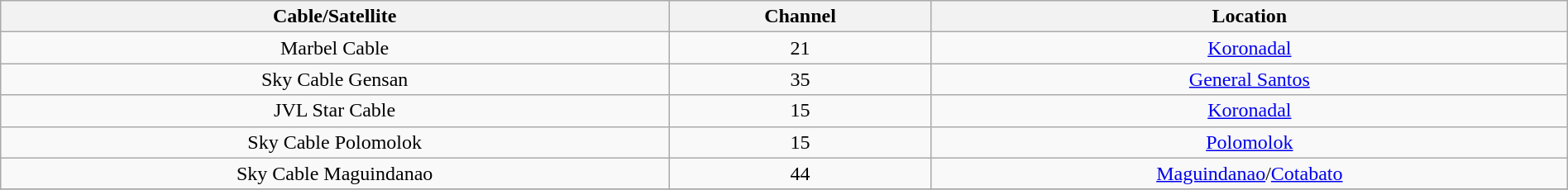<table class="wikitable sortable" style="width:100%; text-align:center;">
<tr>
<th>Cable/Satellite</th>
<th>Channel</th>
<th>Location</th>
</tr>
<tr>
<td>Marbel Cable</td>
<td>21</td>
<td><a href='#'>Koronadal</a></td>
</tr>
<tr>
<td>Sky Cable Gensan</td>
<td>35</td>
<td><a href='#'>General Santos</a></td>
</tr>
<tr>
<td>JVL Star Cable</td>
<td>15</td>
<td><a href='#'>Koronadal</a></td>
</tr>
<tr>
<td>Sky Cable Polomolok</td>
<td>15</td>
<td><a href='#'>Polomolok</a></td>
</tr>
<tr>
<td>Sky Cable Maguindanao</td>
<td>44</td>
<td><a href='#'>Maguindanao</a>/<a href='#'>Cotabato</a></td>
</tr>
<tr>
</tr>
</table>
